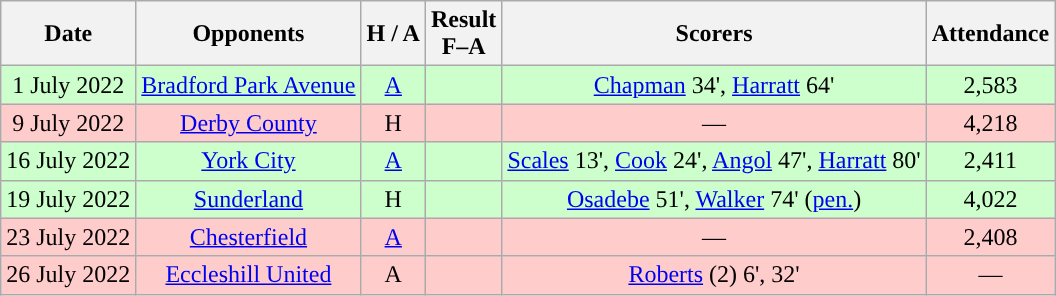<table class="wikitable" style="text-align:center">
<tr>
<th>Date</th>
<th>Opponents</th>
<th>H / A</th>
<th>Result<br>F–A</th>
<th>Scorers</th>
<th>Attendance</th>
</tr>
<tr bgcolor="#ccffcc">
<td>1 July 2022</td>
<td><a href='#'>Bradford Park Avenue</a></td>
<td><a href='#'>A</a></td>
<td></td>
<td><a href='#'>Chapman</a> 34', <a href='#'>Harratt</a> 64'</td>
<td>2,583</td>
</tr>
<tr bgcolor="#ffcccc">
<td>9 July 2022</td>
<td><a href='#'>Derby County</a></td>
<td>H</td>
<td></td>
<td>—</td>
<td>4,218</td>
</tr>
<tr bgcolor="#ccffcc">
<td>16 July 2022</td>
<td><a href='#'>York City</a></td>
<td><a href='#'>A</a></td>
<td></td>
<td><a href='#'>Scales</a> 13', <a href='#'>Cook</a> 24', <a href='#'>Angol</a> 47', <a href='#'>Harratt</a> 80'</td>
<td>2,411</td>
</tr>
<tr bgcolor="#ccffcc">
<td>19 July 2022</td>
<td><a href='#'>Sunderland</a></td>
<td>H</td>
<td></td>
<td><a href='#'>Osadebe</a> 51', <a href='#'>Walker</a> 74' (<a href='#'>pen.</a>)</td>
<td>4,022</td>
</tr>
<tr bgcolor="#ffcccc">
<td>23 July 2022</td>
<td><a href='#'>Chesterfield</a></td>
<td><a href='#'>A</a></td>
<td></td>
<td>—</td>
<td>2,408</td>
</tr>
<tr bgcolor="#ffcccc">
<td>26 July 2022</td>
<td><a href='#'>Eccleshill United</a></td>
<td>A</td>
<td></td>
<td><a href='#'>Roberts</a> (2) 6', 32'</td>
<td>—</td>
</tr>
</table>
